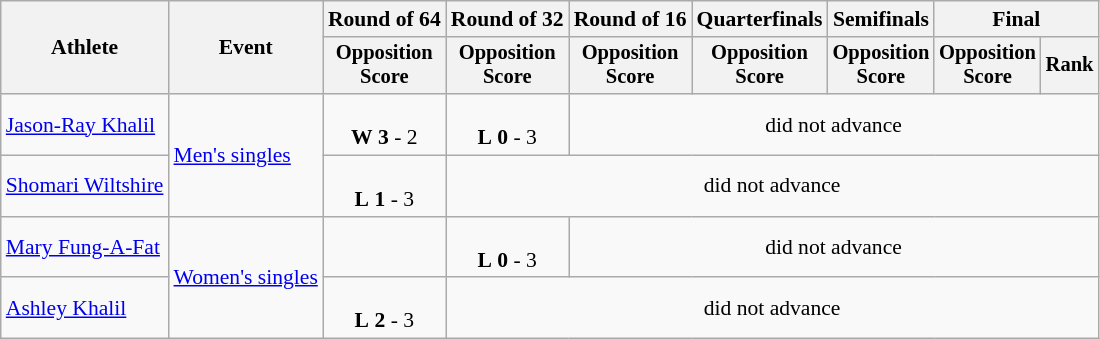<table class=wikitable style=font-size:90%;text-align:center>
<tr>
<th rowspan=2>Athlete</th>
<th rowspan=2>Event</th>
<th>Round of 64</th>
<th>Round of 32</th>
<th>Round of 16</th>
<th>Quarterfinals</th>
<th>Semifinals</th>
<th colspan=2>Final</th>
</tr>
<tr style=font-size:95%>
<th>Opposition<br>Score</th>
<th>Opposition<br>Score</th>
<th>Opposition<br>Score</th>
<th>Opposition<br>Score</th>
<th>Opposition<br>Score</th>
<th>Opposition<br>Score</th>
<th>Rank</th>
</tr>
<tr>
<td align=left><a href='#'>Jason-Ray Khalil</a></td>
<td align=left rowspan=2><a href='#'>Men's singles</a></td>
<td><br><strong>W</strong> <strong>3</strong> - 2</td>
<td><br><strong>L</strong> <strong>0</strong> - 3</td>
<td colspan=5>did not advance</td>
</tr>
<tr>
<td align=left><a href='#'>Shomari Wiltshire</a></td>
<td><br><strong>L</strong> <strong>1</strong> - 3</td>
<td colspan=6>did not advance</td>
</tr>
<tr>
<td align=left><a href='#'>Mary Fung-A-Fat</a></td>
<td align=left rowspan=2><a href='#'>Women's singles</a></td>
<td></td>
<td><br><strong>L</strong> <strong>0</strong> - 3</td>
<td colspan=5>did not advance</td>
</tr>
<tr>
<td align=left><a href='#'>Ashley Khalil</a></td>
<td><br><strong>L</strong> <strong>2</strong> - 3</td>
<td colspan=6>did not advance</td>
</tr>
</table>
